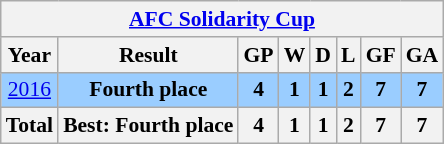<table class="wikitable" style="text-align: center;font-size:90%;">
<tr>
<th colspan=8><a href='#'>AFC Solidarity Cup</a></th>
</tr>
<tr>
<th>Year</th>
<th>Result</th>
<th>GP</th>
<th>W</th>
<th>D</th>
<th>L</th>
<th>GF</th>
<th>GA</th>
</tr>
<tr style="background:#9acdff;">
<td> <a href='#'>2016</a></td>
<td><strong>Fourth place</strong></td>
<td><strong>4</strong></td>
<td><strong>1</strong></td>
<td><strong>1</strong></td>
<td><strong>2</strong></td>
<td><strong>7</strong></td>
<td><strong>7</strong></td>
</tr>
<tr>
<th><strong>Total</strong></th>
<th><strong>Best: Fourth place</strong></th>
<th>4</th>
<th>1</th>
<th>1</th>
<th>2</th>
<th>7</th>
<th>7</th>
</tr>
</table>
